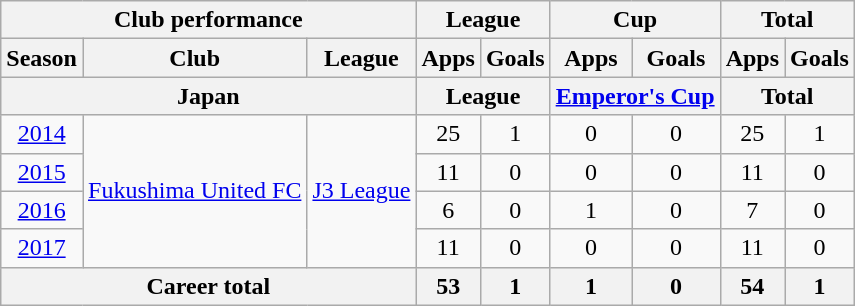<table class="wikitable" style="text-align:center">
<tr>
<th colspan=3>Club performance</th>
<th colspan=2>League</th>
<th colspan=2>Cup</th>
<th colspan=2>Total</th>
</tr>
<tr>
<th>Season</th>
<th>Club</th>
<th>League</th>
<th>Apps</th>
<th>Goals</th>
<th>Apps</th>
<th>Goals</th>
<th>Apps</th>
<th>Goals</th>
</tr>
<tr>
<th colspan=3>Japan</th>
<th colspan=2>League</th>
<th colspan=2><a href='#'>Emperor's Cup</a></th>
<th colspan=2>Total</th>
</tr>
<tr>
<td><a href='#'>2014</a></td>
<td rowspan="4"><a href='#'>Fukushima United FC</a></td>
<td rowspan="4"><a href='#'>J3 League</a></td>
<td>25</td>
<td>1</td>
<td>0</td>
<td>0</td>
<td>25</td>
<td>1</td>
</tr>
<tr>
<td><a href='#'>2015</a></td>
<td>11</td>
<td>0</td>
<td>0</td>
<td>0</td>
<td>11</td>
<td>0</td>
</tr>
<tr>
<td><a href='#'>2016</a></td>
<td>6</td>
<td>0</td>
<td>1</td>
<td>0</td>
<td>7</td>
<td>0</td>
</tr>
<tr>
<td><a href='#'>2017</a></td>
<td>11</td>
<td>0</td>
<td>0</td>
<td>0</td>
<td>11</td>
<td>0</td>
</tr>
<tr>
<th colspan=3>Career total</th>
<th>53</th>
<th>1</th>
<th>1</th>
<th>0</th>
<th>54</th>
<th>1</th>
</tr>
</table>
